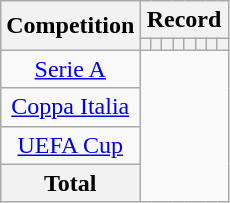<table class="wikitable" style="text-align: center">
<tr>
<th rowspan="2">Competition</th>
<th colspan="8">Record</th>
</tr>
<tr>
<th></th>
<th></th>
<th></th>
<th></th>
<th></th>
<th></th>
<th></th>
<th></th>
</tr>
<tr>
<td> <a href='#'>Serie A</a><br></td>
</tr>
<tr>
<td> <a href='#'>Coppa Italia</a><br></td>
</tr>
<tr>
<td> <a href='#'>UEFA Cup</a><br></td>
</tr>
<tr>
<th>Total<br></th>
</tr>
</table>
